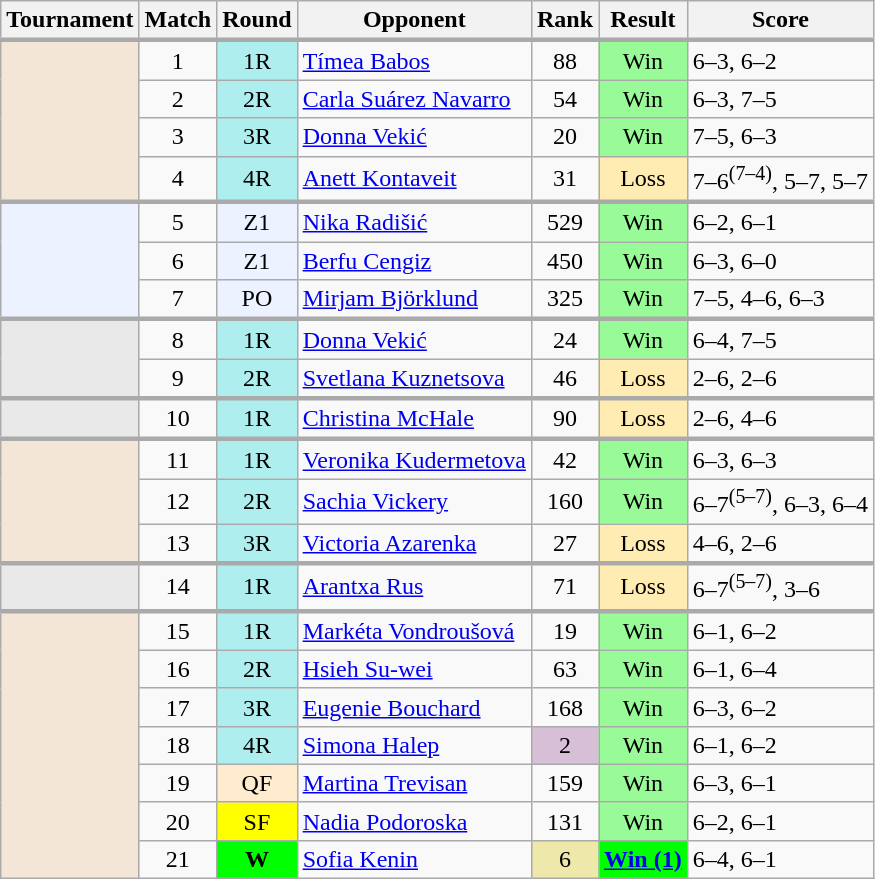<table class="wikitable">
<tr>
<th>Tournament</th>
<th>Match</th>
<th>Round</th>
<th>Opponent</th>
<th>Rank</th>
<th>Result</th>
<th>Score</th>
</tr>
<tr style="border-top:3px solid #aaaaaa">
<td rowspan="4" style="background:#f3e6d7; text-align:left"></td>
<td style="text-align:center">1</td>
<td style="text-align:center; background:#afeeee">1R</td>
<td> <a href='#'>Tímea Babos</a></td>
<td style="text-align:center">88</td>
<td style="text-align:center; background:#98fb98">Win</td>
<td>6–3, 6–2</td>
</tr>
<tr>
<td style="text-align:center">2</td>
<td style="text-align:center; background:#afeeee">2R</td>
<td> <a href='#'>Carla Suárez Navarro</a></td>
<td style="text-align:center">54</td>
<td style="text-align:center; background:#98fb98">Win</td>
<td>6–3, 7–5</td>
</tr>
<tr>
<td style="text-align:center">3</td>
<td style="text-align:center; background:#afeeee">3R</td>
<td> <a href='#'>Donna Vekić</a> </td>
<td style="text-align:center">20</td>
<td style="text-align:center; background:#98fb98">Win</td>
<td>7–5, 6–3</td>
</tr>
<tr>
<td style="text-align:center">4</td>
<td style="text-align:center; background:#afeeee">4R</td>
<td> <a href='#'>Anett Kontaveit</a> </td>
<td style="text-align:center">31</td>
<td style="text-align:center; background:#ffecb2">Loss</td>
<td>7–6<sup>(7–4)</sup>, 5–7, 5–7</td>
</tr>
<tr style="border-top:3px solid #aaaaaa">
<td rowspan="3" style="background:#ecf2ff; text-align:left"></td>
<td style="text-align:center">5</td>
<td style="text-align:center; background:#ecf2ff">Z1</td>
<td> <a href='#'>Nika Radišić</a></td>
<td style="text-align:center">529</td>
<td style="text-align:center; background:#98fb98">Win</td>
<td>6–2, 6–1</td>
</tr>
<tr>
<td style="text-align:center">6</td>
<td style="text-align:center; background:#ecf2ff">Z1</td>
<td> <a href='#'>Berfu Cengiz</a></td>
<td style="text-align:center">450</td>
<td style="text-align:center; background:#98fb98">Win</td>
<td>6–3, 6–0</td>
</tr>
<tr>
<td style="text-align:center">7</td>
<td style="text-align:center; background:#ecf2ff">PO</td>
<td> <a href='#'>Mirjam Björklund</a></td>
<td style="text-align:center">325</td>
<td style="text-align:center; background:#98fb98">Win</td>
<td>7–5, 4–6, 6–3</td>
</tr>
<tr style="border-top:3px solid #aaaaaa">
<td rowspan="2" style="background:#e9e9e9; text-align:left"></td>
<td style="text-align:center">8</td>
<td style="text-align:center; background:#afeeee">1R</td>
<td> <a href='#'>Donna Vekić</a> </td>
<td style="text-align:center">24</td>
<td style="text-align:center; background:#98fb98">Win</td>
<td>6–4, 7–5</td>
</tr>
<tr>
<td style="text-align:center">9</td>
<td style="text-align:center; background:#afeeee">2R</td>
<td> <a href='#'>Svetlana Kuznetsova</a></td>
<td style="text-align:center">46</td>
<td style="text-align:center; background:#ffecb2">Loss</td>
<td>2–6, 2–6</td>
</tr>
<tr style="border-top:3px solid #aaaaaa">
<td style="background:#e9e9e9; text-align:left"></td>
<td style="text-align:center">10</td>
<td style="text-align:center; background:#afeeee">1R</td>
<td> <a href='#'>Christina McHale</a> </td>
<td style="text-align:center">90</td>
<td style="text-align:center; background:#ffecb2">Loss</td>
<td>2–6, 4–6</td>
</tr>
<tr style="border-top:3px solid #aaaaaa">
<td rowspan="3" style="background:#f3e6d7; text-align:left"></td>
<td style="text-align:center">11</td>
<td style="text-align:center; background:#afeeee">1R</td>
<td> <a href='#'>Veronika Kudermetova</a> </td>
<td style="text-align:center">42</td>
<td style="text-align:center; background:#98fb98">Win</td>
<td>6–3, 6–3</td>
</tr>
<tr>
<td style="text-align:center">12</td>
<td style="text-align:center; background:#afeeee">2R</td>
<td> <a href='#'>Sachia Vickery</a> </td>
<td style="text-align:center">160</td>
<td style="text-align:center; background:#98fb98">Win</td>
<td>6–7<sup>(5–7)</sup>, 6–3, 6–4</td>
</tr>
<tr>
<td style="text-align:center">13</td>
<td style="text-align:center; background:#afeeee">3R</td>
<td> <a href='#'>Victoria Azarenka</a></td>
<td style="text-align:center">27</td>
<td style="text-align:center; background:#ffecb2">Loss</td>
<td>4–6, 2–6</td>
</tr>
<tr style="border-top:3px solid #aaaaaa">
<td style="background:#e9e9e9; text-align:left"></td>
<td style="text-align:center">14</td>
<td style="text-align:center; background:#afeeee">1R</td>
<td> <a href='#'>Arantxa Rus</a></td>
<td style="text-align:center">71</td>
<td style="text-align:center; background:#ffecb2">Loss</td>
<td>6–7<sup>(5–7)</sup>, 3–6</td>
</tr>
<tr style="border-top:3px solid #aaaaaa">
<td rowspan="7" style="background:#f3e6d7; text-align:left"></td>
<td style="text-align:center">15</td>
<td style="text-align:center; background:#afeeee">1R</td>
<td> <a href='#'>Markéta Vondroušová</a> </td>
<td style="text-align:center">19</td>
<td style="text-align:center; background:#98fb98">Win</td>
<td>6–1, 6–2</td>
</tr>
<tr>
<td style="text-align:center">16</td>
<td style="text-align:center; background:#afeeee">2R</td>
<td> <a href='#'>Hsieh Su-wei</a></td>
<td style="text-align:center">63</td>
<td style="text-align:center; background:#98fb98">Win</td>
<td>6–1, 6–4</td>
</tr>
<tr>
<td style="text-align:center">17</td>
<td style="text-align:center; background:#afeeee">3R</td>
<td> <a href='#'>Eugenie Bouchard</a> </td>
<td style="text-align:center">168</td>
<td style="text-align:center; background:#98fb98">Win</td>
<td>6–3, 6–2</td>
</tr>
<tr>
<td style="text-align:center">18</td>
<td style="text-align:center; background:#afeeee">4R</td>
<td> <a href='#'>Simona Halep</a> </td>
<td style="text-align:center; background:thistle">2</td>
<td style="text-align:center; background:#98fb98">Win</td>
<td>6–1, 6–2</td>
</tr>
<tr>
<td style="text-align:center">19</td>
<td style="text-align:center; background:#ffebcd">QF</td>
<td> <a href='#'>Martina Trevisan</a> </td>
<td style="text-align:center">159</td>
<td style="text-align:center; background:#98fb98">Win</td>
<td>6–3, 6–1</td>
</tr>
<tr>
<td style="text-align:center">20</td>
<td style="text-align:center; background:yellow">SF</td>
<td> <a href='#'>Nadia Podoroska</a> </td>
<td style="text-align:center">131</td>
<td style="text-align:center; background:#98fb98">Win</td>
<td>6–2, 6–1</td>
</tr>
<tr>
<td style="text-align:center">21</td>
<td style="text-align:center; background:lime"><strong>W</strong></td>
<td> <a href='#'>Sofia Kenin</a> </td>
<td style="text-align:center; background:#eee8aa">6</td>
<td style="text-align:center; background:lime"><strong><a href='#'>Win (1)</a></strong></td>
<td>6–4, 6–1</td>
</tr>
</table>
